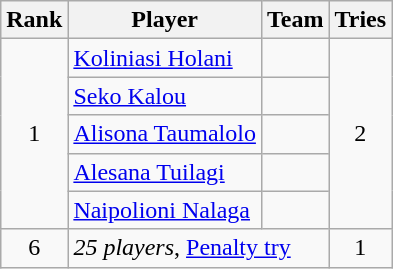<table class="wikitable">
<tr>
<th>Rank</th>
<th>Player</th>
<th>Team</th>
<th>Tries</th>
</tr>
<tr>
<td rowspan=5 align=center>1</td>
<td><a href='#'>Koliniasi Holani</a></td>
<td></td>
<td rowspan=5 align=center>2</td>
</tr>
<tr>
<td><a href='#'>Seko Kalou</a></td>
<td></td>
</tr>
<tr>
<td><a href='#'>Alisona Taumalolo</a></td>
<td></td>
</tr>
<tr>
<td><a href='#'>Alesana Tuilagi</a></td>
<td></td>
</tr>
<tr>
<td><a href='#'>Naipolioni Nalaga</a></td>
<td></td>
</tr>
<tr>
<td align=center>6</td>
<td colspan="2"><em>25 players</em>, <a href='#'>Penalty try</a></td>
<td align=center>1</td>
</tr>
</table>
